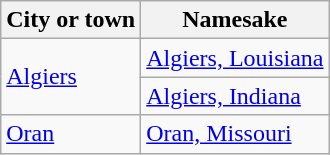<table class="wikitable">
<tr>
<th>City or town</th>
<th>Namesake</th>
</tr>
<tr>
<td rowspan = 2><a href='#'>Algiers</a></td>
<td><a href='#'>Algiers, Louisiana</a></td>
</tr>
<tr>
<td><a href='#'>Algiers, Indiana</a></td>
</tr>
<tr>
<td><a href='#'>Oran</a></td>
<td><a href='#'>Oran, Missouri</a></td>
</tr>
</table>
